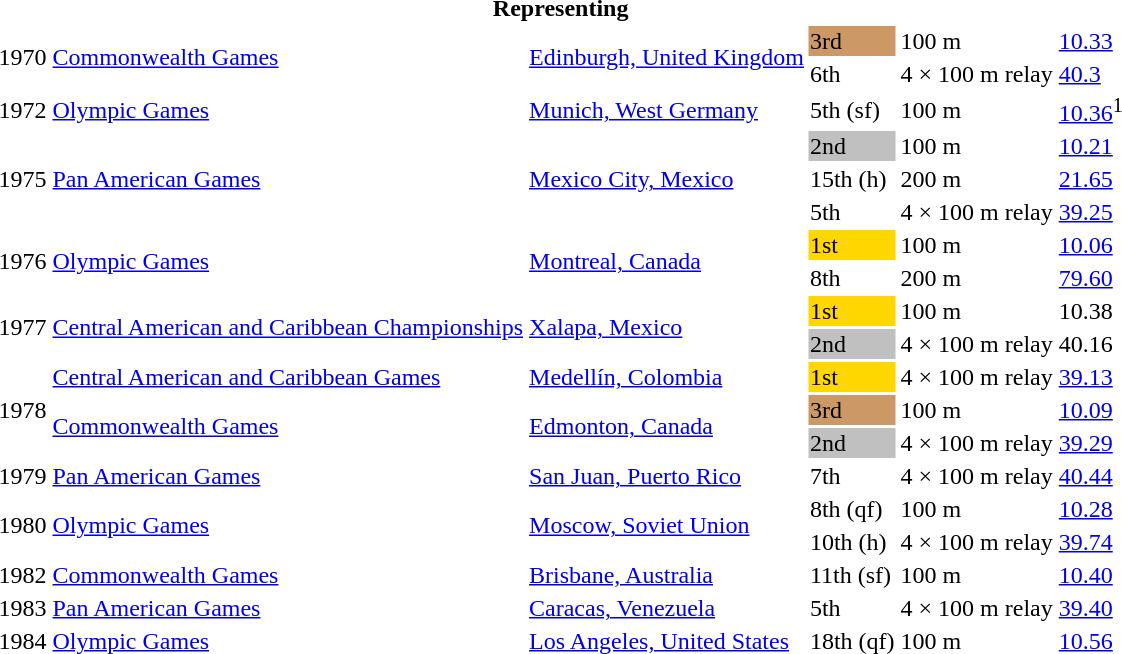<table>
<tr>
<th colspan="6">Representing </th>
</tr>
<tr>
<td rowspan=2>1970</td>
<td rowspan=2><a href='#'>Commonwealth Games</a></td>
<td rowspan=2><a href='#'>Edinburgh, United Kingdom</a></td>
<td bgcolor=cc9966>3rd</td>
<td>100 m</td>
<td><a href='#'>10.33</a></td>
</tr>
<tr>
<td>6th</td>
<td>4 × 100 m relay</td>
<td><a href='#'>40.3</a></td>
</tr>
<tr>
<td>1972</td>
<td><a href='#'>Olympic Games</a></td>
<td><a href='#'>Munich, West Germany</a></td>
<td>5th (sf)</td>
<td>100 m</td>
<td><a href='#'>10.36</a><sup>1</sup></td>
</tr>
<tr>
<td rowspan=3>1975</td>
<td rowspan=3><a href='#'>Pan American Games</a></td>
<td rowspan=3><a href='#'>Mexico City, Mexico</a></td>
<td bgcolor=silver>2nd</td>
<td>100 m</td>
<td><a href='#'>10.21</a></td>
</tr>
<tr>
<td>15th (h)</td>
<td>200 m</td>
<td><a href='#'>21.65</a></td>
</tr>
<tr>
<td>5th</td>
<td>4 × 100 m relay</td>
<td><a href='#'>39.25</a></td>
</tr>
<tr>
<td rowspan=2>1976</td>
<td rowspan=2><a href='#'>Olympic Games</a></td>
<td rowspan=2><a href='#'>Montreal, Canada</a></td>
<td bgcolor=gold>1st</td>
<td>100 m</td>
<td><a href='#'>10.06</a></td>
</tr>
<tr>
<td>8th</td>
<td>200 m</td>
<td><a href='#'>79.60</a></td>
</tr>
<tr>
<td rowspan=2>1977</td>
<td rowspan=2><a href='#'>Central American and Caribbean Championships</a></td>
<td rowspan=2><a href='#'>Xalapa, Mexico</a></td>
<td bgcolor=gold>1st</td>
<td>100 m</td>
<td>10.38</td>
</tr>
<tr>
<td bgcolor=silver>2nd</td>
<td>4 × 100 m relay</td>
<td>40.16</td>
</tr>
<tr>
<td rowspan=3>1978</td>
<td><a href='#'>Central American and Caribbean Games</a></td>
<td><a href='#'>Medellín, Colombia</a></td>
<td bgcolor=gold>1st</td>
<td>4 × 100 m relay</td>
<td><a href='#'>39.13</a></td>
</tr>
<tr>
<td rowspan=2><a href='#'>Commonwealth Games</a></td>
<td rowspan=2><a href='#'>Edmonton, Canada</a></td>
<td bgcolor=cc9966>3rd</td>
<td>100 m</td>
<td><a href='#'>10.09</a></td>
</tr>
<tr>
<td bgcolor=silver>2nd</td>
<td>4 × 100 m relay</td>
<td><a href='#'>39.29</a></td>
</tr>
<tr>
<td>1979</td>
<td><a href='#'>Pan American Games</a></td>
<td><a href='#'>San Juan, Puerto Rico</a></td>
<td>7th</td>
<td>4 × 100 m relay</td>
<td><a href='#'>40.44</a></td>
</tr>
<tr>
<td rowspan=2>1980</td>
<td rowspan=2><a href='#'>Olympic Games</a></td>
<td rowspan=2><a href='#'>Moscow, Soviet Union</a></td>
<td>8th (qf)</td>
<td>100 m</td>
<td><a href='#'>10.28</a></td>
</tr>
<tr>
<td>10th (h)</td>
<td>4 × 100 m relay</td>
<td><a href='#'>39.74</a></td>
</tr>
<tr>
<td>1982</td>
<td><a href='#'>Commonwealth Games</a></td>
<td><a href='#'>Brisbane, Australia</a></td>
<td>11th (sf)</td>
<td>100 m</td>
<td><a href='#'>10.40</a></td>
</tr>
<tr>
<td>1983</td>
<td><a href='#'>Pan American Games</a></td>
<td><a href='#'>Caracas, Venezuela</a></td>
<td>5th</td>
<td>4 × 100 m relay</td>
<td><a href='#'>39.40</a></td>
</tr>
<tr>
<td>1984</td>
<td><a href='#'>Olympic Games</a></td>
<td><a href='#'>Los Angeles, United States</a></td>
<td>18th (qf)</td>
<td>100 m</td>
<td><a href='#'>10.56</a></td>
</tr>
</table>
